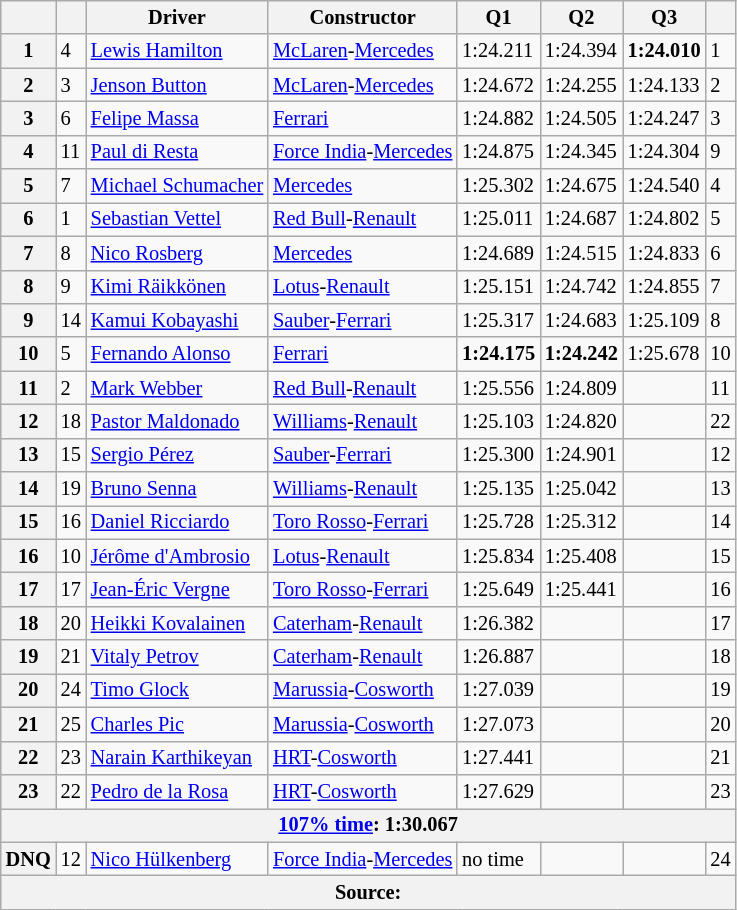<table class="wikitable sortable" style="font-size:85%">
<tr>
<th></th>
<th></th>
<th>Driver</th>
<th>Constructor</th>
<th>Q1</th>
<th>Q2</th>
<th>Q3</th>
<th></th>
</tr>
<tr>
<th>1</th>
<td>4</td>
<td> <a href='#'>Lewis Hamilton</a></td>
<td><a href='#'>McLaren</a>-<a href='#'>Mercedes</a></td>
<td>1:24.211</td>
<td>1:24.394</td>
<td><strong>1:24.010</strong></td>
<td>1</td>
</tr>
<tr>
<th>2</th>
<td>3</td>
<td> <a href='#'>Jenson Button</a></td>
<td><a href='#'>McLaren</a>-<a href='#'>Mercedes</a></td>
<td>1:24.672</td>
<td>1:24.255</td>
<td>1:24.133</td>
<td>2</td>
</tr>
<tr>
<th>3</th>
<td>6</td>
<td> <a href='#'>Felipe Massa</a></td>
<td><a href='#'>Ferrari</a></td>
<td>1:24.882</td>
<td>1:24.505</td>
<td>1:24.247</td>
<td>3</td>
</tr>
<tr>
<th>4</th>
<td>11</td>
<td> <a href='#'>Paul di Resta</a></td>
<td><a href='#'>Force India</a>-<a href='#'>Mercedes</a></td>
<td>1:24.875</td>
<td>1:24.345</td>
<td>1:24.304</td>
<td>9</td>
</tr>
<tr>
<th>5</th>
<td>7</td>
<td> <a href='#'>Michael Schumacher</a></td>
<td><a href='#'>Mercedes</a></td>
<td>1:25.302</td>
<td>1:24.675</td>
<td>1:24.540</td>
<td>4</td>
</tr>
<tr>
<th>6</th>
<td>1</td>
<td> <a href='#'>Sebastian Vettel</a></td>
<td><a href='#'>Red Bull</a>-<a href='#'>Renault</a></td>
<td>1:25.011</td>
<td>1:24.687</td>
<td>1:24.802</td>
<td>5</td>
</tr>
<tr>
<th>7</th>
<td>8</td>
<td> <a href='#'>Nico Rosberg</a></td>
<td><a href='#'>Mercedes</a></td>
<td>1:24.689</td>
<td>1:24.515</td>
<td>1:24.833</td>
<td>6</td>
</tr>
<tr>
<th>8</th>
<td>9</td>
<td> <a href='#'>Kimi Räikkönen</a></td>
<td><a href='#'>Lotus</a>-<a href='#'>Renault</a></td>
<td>1:25.151</td>
<td>1:24.742</td>
<td>1:24.855</td>
<td>7</td>
</tr>
<tr>
<th>9</th>
<td>14</td>
<td> <a href='#'>Kamui Kobayashi</a></td>
<td><a href='#'>Sauber</a>-<a href='#'>Ferrari</a></td>
<td>1:25.317</td>
<td>1:24.683</td>
<td>1:25.109</td>
<td>8</td>
</tr>
<tr>
<th>10</th>
<td>5</td>
<td> <a href='#'>Fernando Alonso</a></td>
<td><a href='#'>Ferrari</a></td>
<td><strong>1:24.175</strong></td>
<td><strong>1:24.242</strong></td>
<td>1:25.678</td>
<td>10</td>
</tr>
<tr>
<th>11</th>
<td>2</td>
<td> <a href='#'>Mark Webber</a></td>
<td><a href='#'>Red Bull</a>-<a href='#'>Renault</a></td>
<td>1:25.556</td>
<td>1:24.809</td>
<td></td>
<td>11</td>
</tr>
<tr>
<th>12</th>
<td>18</td>
<td> <a href='#'>Pastor Maldonado</a></td>
<td><a href='#'>Williams</a>-<a href='#'>Renault</a></td>
<td>1:25.103</td>
<td>1:24.820</td>
<td></td>
<td>22</td>
</tr>
<tr>
<th>13</th>
<td>15</td>
<td> <a href='#'>Sergio Pérez</a></td>
<td><a href='#'>Sauber</a>-<a href='#'>Ferrari</a></td>
<td>1:25.300</td>
<td>1:24.901</td>
<td></td>
<td>12</td>
</tr>
<tr>
<th>14</th>
<td>19</td>
<td> <a href='#'>Bruno Senna</a></td>
<td><a href='#'>Williams</a>-<a href='#'>Renault</a></td>
<td>1:25.135</td>
<td>1:25.042</td>
<td></td>
<td>13</td>
</tr>
<tr>
<th>15</th>
<td>16</td>
<td> <a href='#'>Daniel Ricciardo</a></td>
<td><a href='#'>Toro Rosso</a>-<a href='#'>Ferrari</a></td>
<td>1:25.728</td>
<td>1:25.312</td>
<td></td>
<td>14</td>
</tr>
<tr>
<th>16</th>
<td>10</td>
<td> <a href='#'>Jérôme d'Ambrosio</a></td>
<td><a href='#'>Lotus</a>-<a href='#'>Renault</a></td>
<td>1:25.834</td>
<td>1:25.408</td>
<td></td>
<td>15</td>
</tr>
<tr>
<th>17</th>
<td>17</td>
<td> <a href='#'>Jean-Éric Vergne</a></td>
<td><a href='#'>Toro Rosso</a>-<a href='#'>Ferrari</a></td>
<td>1:25.649</td>
<td>1:25.441</td>
<td></td>
<td>16</td>
</tr>
<tr>
<th>18</th>
<td>20</td>
<td> <a href='#'>Heikki Kovalainen</a></td>
<td><a href='#'>Caterham</a>-<a href='#'>Renault</a></td>
<td>1:26.382</td>
<td></td>
<td></td>
<td>17</td>
</tr>
<tr>
<th>19</th>
<td>21</td>
<td> <a href='#'>Vitaly Petrov</a></td>
<td><a href='#'>Caterham</a>-<a href='#'>Renault</a></td>
<td>1:26.887</td>
<td></td>
<td></td>
<td>18</td>
</tr>
<tr>
<th>20</th>
<td>24</td>
<td> <a href='#'>Timo Glock</a></td>
<td><a href='#'>Marussia</a>-<a href='#'>Cosworth</a></td>
<td>1:27.039</td>
<td></td>
<td></td>
<td>19</td>
</tr>
<tr>
<th>21</th>
<td>25</td>
<td> <a href='#'>Charles Pic</a></td>
<td><a href='#'>Marussia</a>-<a href='#'>Cosworth</a></td>
<td>1:27.073</td>
<td></td>
<td></td>
<td>20</td>
</tr>
<tr>
<th>22</th>
<td>23</td>
<td> <a href='#'>Narain Karthikeyan</a></td>
<td><a href='#'>HRT</a>-<a href='#'>Cosworth</a></td>
<td>1:27.441</td>
<td></td>
<td></td>
<td>21</td>
</tr>
<tr>
<th>23</th>
<td>22</td>
<td> <a href='#'>Pedro de la Rosa</a></td>
<td><a href='#'>HRT</a>-<a href='#'>Cosworth</a></td>
<td>1:27.629</td>
<td></td>
<td></td>
<td>23</td>
</tr>
<tr>
<th colspan=8><a href='#'>107% time</a>: 1:30.067</th>
</tr>
<tr>
<th>DNQ</th>
<td>12</td>
<td> <a href='#'>Nico Hülkenberg</a></td>
<td><a href='#'>Force India</a>-<a href='#'>Mercedes</a></td>
<td>no time</td>
<td></td>
<td></td>
<td>24</td>
</tr>
<tr>
<th colspan=8>Source:</th>
</tr>
</table>
